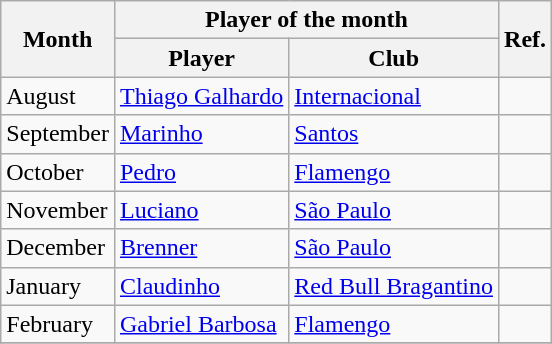<table class="wikitable">
<tr>
<th rowspan="2">Month</th>
<th colspan="2">Player of the month</th>
<th rowspan="2">Ref.</th>
</tr>
<tr>
<th>Player</th>
<th>Club</th>
</tr>
<tr>
<td>August</td>
<td> <a href='#'>Thiago Galhardo</a></td>
<td><a href='#'>Internacional</a></td>
<td></td>
</tr>
<tr>
<td>September</td>
<td> <a href='#'>Marinho</a></td>
<td><a href='#'>Santos</a></td>
<td></td>
</tr>
<tr>
<td>October</td>
<td> <a href='#'>Pedro</a></td>
<td><a href='#'>Flamengo</a></td>
<td></td>
</tr>
<tr>
<td>November</td>
<td> <a href='#'>Luciano</a></td>
<td><a href='#'>São Paulo</a></td>
<td></td>
</tr>
<tr>
<td>December</td>
<td> <a href='#'>Brenner</a></td>
<td><a href='#'>São Paulo</a></td>
<td></td>
</tr>
<tr>
<td>January</td>
<td> <a href='#'>Claudinho</a></td>
<td><a href='#'>Red Bull Bragantino</a></td>
<td></td>
</tr>
<tr>
<td>February</td>
<td> <a href='#'>Gabriel Barbosa</a></td>
<td><a href='#'>Flamengo</a></td>
<td></td>
</tr>
<tr>
</tr>
</table>
